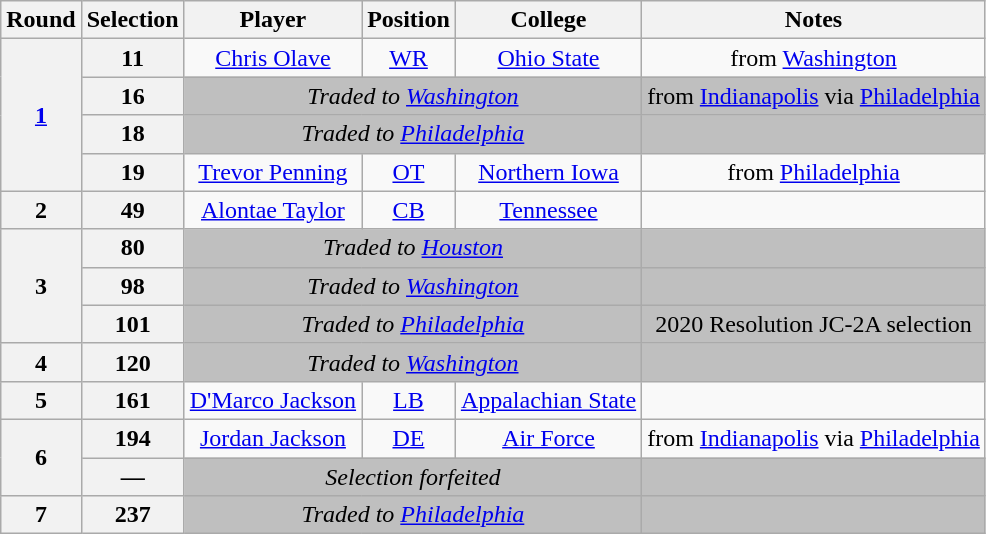<table class="wikitable" style="text-align:center">
<tr>
<th>Round</th>
<th>Selection</th>
<th>Player</th>
<th>Position</th>
<th>College</th>
<th>Notes</th>
</tr>
<tr>
<th rowspan="4"><a href='#'>1</a></th>
<th>11</th>
<td><a href='#'>Chris Olave</a></td>
<td><a href='#'>WR</a></td>
<td><a href='#'>Ohio State</a></td>
<td>from <a href='#'>Washington</a></td>
</tr>
<tr>
<th>16</th>
<td colspan="3" style="background:#BFBFBF"><em>Traded to <a href='#'>Washington</a></em></td>
<td style="background:#BFBFBF">from <a href='#'>Indianapolis</a> via <a href='#'>Philadelphia</a></td>
</tr>
<tr>
<th>18</th>
<td colspan="3" style="background:#BFBFBF"><em>Traded to <a href='#'>Philadelphia</a></em></td>
<td style="background:#BFBFBF"></td>
</tr>
<tr>
<th>19</th>
<td><a href='#'>Trevor Penning</a></td>
<td><a href='#'>OT</a></td>
<td><a href='#'>Northern Iowa</a></td>
<td>from <a href='#'>Philadelphia</a></td>
</tr>
<tr>
<th>2</th>
<th>49</th>
<td><a href='#'>Alontae Taylor</a></td>
<td><a href='#'>CB</a></td>
<td><a href='#'>Tennessee</a></td>
<td></td>
</tr>
<tr>
<th rowspan="3">3</th>
<th>80</th>
<td colspan="3" style="background:#BFBFBF"><em>Traded to <a href='#'>Houston</a></em></td>
<td style="background:#BFBFBF"></td>
</tr>
<tr>
<th>98</th>
<td colspan="3" style="background:#BFBFBF"><em>Traded to <a href='#'>Washington</a></em></td>
<td style="background:#BFBFBF"></td>
</tr>
<tr>
<th>101</th>
<td colspan="3" style="background:#BFBFBF"><em>Traded to <a href='#'>Philadelphia</a></em></td>
<td style="background:#BFBFBF">2020 Resolution JC-2A selection</td>
</tr>
<tr>
<th>4</th>
<th>120</th>
<td colspan="3" style="background:#BFBFBF"><em>Traded to <a href='#'>Washington</a></em></td>
<td style="background:#BFBFBF"></td>
</tr>
<tr>
<th>5</th>
<th>161</th>
<td><a href='#'>D'Marco Jackson</a></td>
<td><a href='#'>LB</a></td>
<td><a href='#'>Appalachian State</a></td>
<td></td>
</tr>
<tr>
<th rowspan="2">6</th>
<th>194</th>
<td><a href='#'>Jordan Jackson</a></td>
<td><a href='#'>DE</a></td>
<td><a href='#'>Air Force</a></td>
<td>from <a href='#'>Indianapolis</a> via <a href='#'>Philadelphia</a></td>
</tr>
<tr>
<th>—</th>
<td colspan="3" style="background:#BFBFBF"><em>Selection forfeited</em></td>
<td style="background:#BFBFBF"></td>
</tr>
<tr>
<th>7</th>
<th>237</th>
<td colspan="3" style="background:#BFBFBF"><em>Traded to <a href='#'>Philadelphia</a></em></td>
<td style="background:#BFBFBF"></td>
</tr>
</table>
